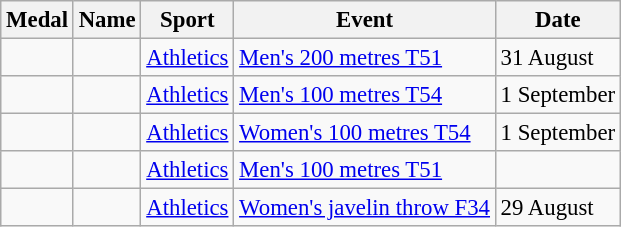<table class="wikitable sortable" style="font-size: 95%">
<tr>
<th>Medal</th>
<th>Name</th>
<th>Sport</th>
<th>Event</th>
<th>Date</th>
</tr>
<tr>
<td></td>
<td></td>
<td><a href='#'>Athletics</a></td>
<td><a href='#'>Men's 200 metres T51</a></td>
<td>31 August</td>
</tr>
<tr>
<td></td>
<td></td>
<td><a href='#'>Athletics</a></td>
<td><a href='#'>Men's 100 metres T54</a></td>
<td>1 September</td>
</tr>
<tr>
<td></td>
<td></td>
<td><a href='#'>Athletics</a></td>
<td><a href='#'>Women's 100 metres T54</a></td>
<td>1 September</td>
</tr>
<tr>
<td></td>
<td></td>
<td><a href='#'>Athletics</a></td>
<td><a href='#'>Men's 100 metres T51</a></td>
<td></td>
</tr>
<tr>
<td></td>
<td></td>
<td><a href='#'>Athletics</a></td>
<td><a href='#'>Women's javelin throw F34</a></td>
<td>29 August</td>
</tr>
</table>
